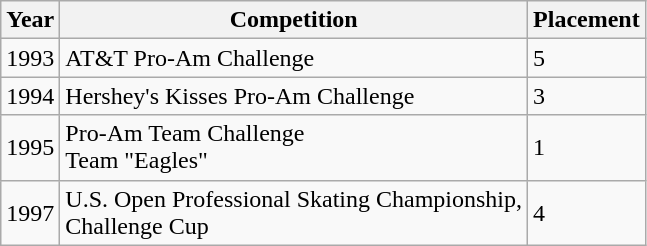<table class="wikitable">
<tr>
<th>Year</th>
<th>Competition</th>
<th>Placement</th>
</tr>
<tr>
<td>1993</td>
<td>AT&T Pro-Am Challenge</td>
<td>5</td>
</tr>
<tr>
<td>1994</td>
<td>Hershey's Kisses Pro-Am Challenge</td>
<td>3</td>
</tr>
<tr>
<td>1995</td>
<td>Pro-Am Team Challenge<br>Team "Eagles"</td>
<td>1</td>
</tr>
<tr>
<td>1997</td>
<td>U.S. Open Professional Skating Championship, <br>Challenge Cup</td>
<td>4</td>
</tr>
</table>
